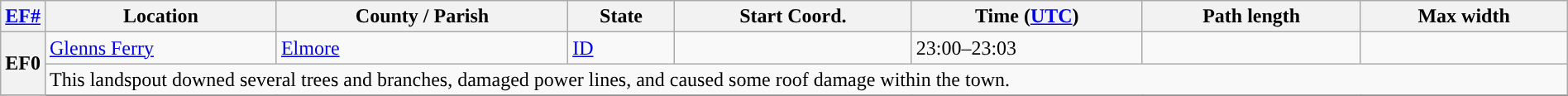<table class="wikitable sortable" style="width:100%;">
<tr>
<th scope="col" width="2%" align="center"><a href='#'>EF#</a></th>
<th scope="col" align="center" class="unsortable">Location</th>
<th scope="col" align="center" class="unsortable">County / Parish</th>
<th scope="col" align="center">State</th>
<th scope="col" align="center">Start Coord.</th>
<th scope="col" align="center">Time (<a href='#'>UTC</a>)</th>
<th scope="col" align="center">Path length</th>
<th scope="col" align="center">Max width</th>
</tr>
<tr>
<th scope="row" rowspan="2" style="background-color:#">EF0</th>
<td><a href='#'>Glenns Ferry</a></td>
<td><a href='#'>Elmore</a></td>
<td><a href='#'>ID</a></td>
<td></td>
<td>23:00–23:03</td>
<td></td>
<td></td>
</tr>
<tr class="expand-child">
<td colspan="8" style=" border-bottom: 1px solid black;">This landspout downed several trees and branches, damaged power lines, and caused some roof damage within the town.</td>
</tr>
<tr>
</tr>
</table>
